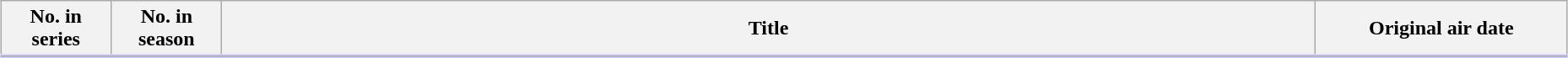<table class="wikitable" style="width:98%; margin:auto; background:#FFF;">
<tr style="border-bottom: 3px solid #CCF;">
<th style="width:5em;">No. in series</th>
<th style="width:5em;">No. in season</th>
<th>Title</th>
<th style="width:12em;">Original air date</th>
</tr>
<tr>
</tr>
</table>
